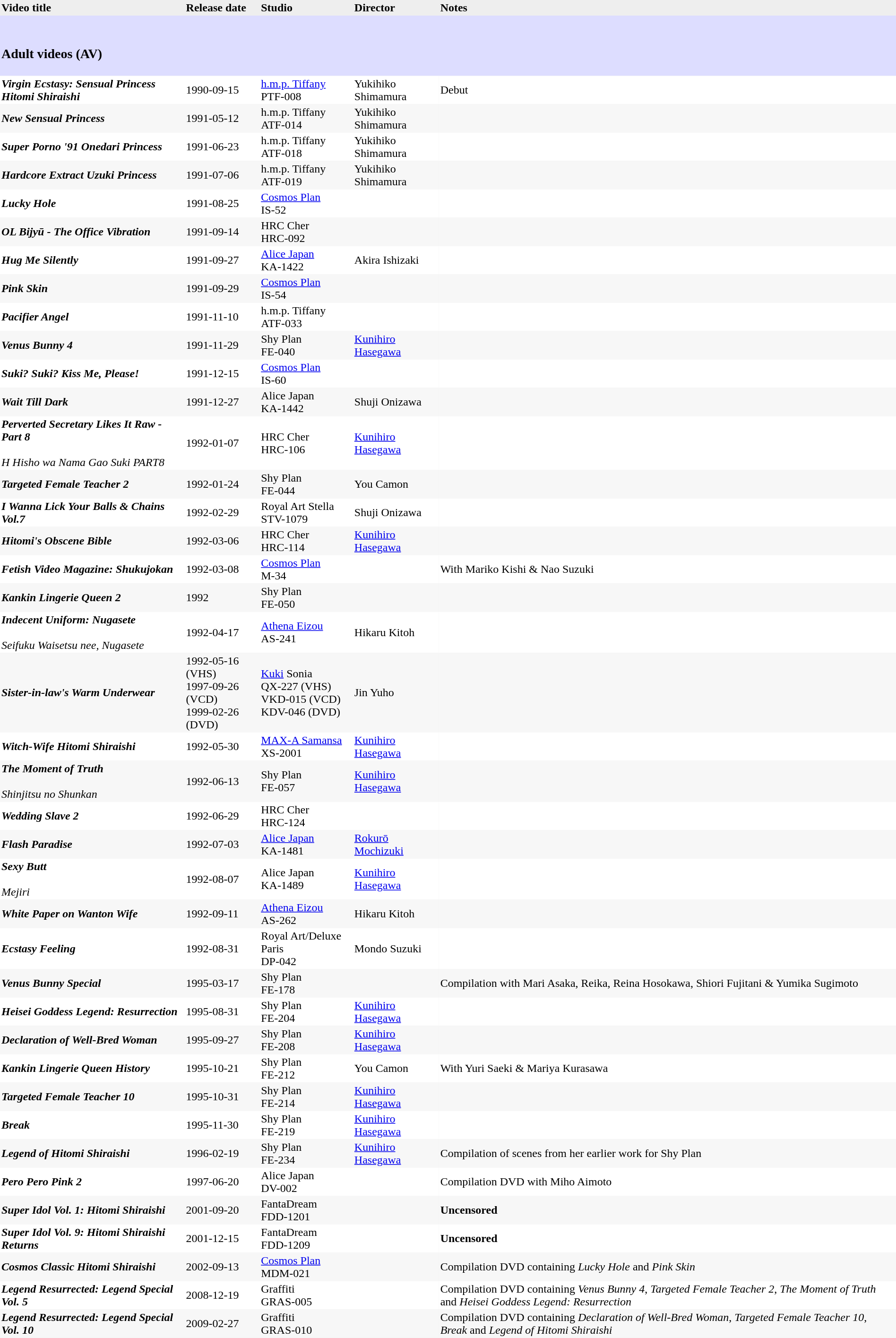<table cellpadding=2 style="width:100%; text-align:left; border-width:0px; border-collapse:collapse; background:#eee;">
<tr>
<th>Video title</th>
<th>Release date</th>
<th>Studio</th>
<th>Director</th>
<th>Notes</th>
</tr>
<tr>
<td colspan=6 style=background-color:#ddf;></td>
</tr>
<tr>
<td colspan=6 style=background-color:#ddf;><br><h3>Adult videos (AV)</h3></td>
</tr>
<tr style=background:#fff;>
<td><strong><em>Virgin Ecstasy: Sensual Princess Hitomi Shiraishi</em></strong><br></td>
<td>1990-09-15</td>
<td><a href='#'>h.m.p. Tiffany</a><br>PTF-008</td>
<td>Yukihiko Shimamura</td>
<td>Debut</td>
</tr>
<tr style=background:#f7f7f7;>
<td><strong><em>New Sensual Princess</em></strong><br></td>
<td>1991-05-12</td>
<td>h.m.p. Tiffany<br>ATF-014</td>
<td>Yukihiko Shimamura</td>
<td></td>
</tr>
<tr style=background:#fff;>
<td><strong><em>Super Porno '91 Onedari Princess</em></strong><br></td>
<td>1991-06-23</td>
<td>h.m.p. Tiffany<br>ATF-018</td>
<td>Yukihiko Shimamura</td>
<td></td>
</tr>
<tr style=background:#f7f7f7;>
<td><strong><em>Hardcore Extract Uzuki Princess</em></strong><br></td>
<td>1991-07-06</td>
<td>h.m.p. Tiffany<br>ATF-019</td>
<td>Yukihiko Shimamura</td>
<td></td>
</tr>
<tr style=background:#fff;>
<td><strong><em>Lucky Hole</em></strong><br></td>
<td>1991-08-25</td>
<td><a href='#'>Cosmos Plan</a><br>IS-52</td>
<td></td>
<td></td>
</tr>
<tr style=background:#f7f7f7;>
<td><strong><em>OL Bijyū - The Office Vibration</em></strong><br></td>
<td>1991-09-14</td>
<td>HRC Cher<br>HRC-092</td>
<td></td>
<td></td>
</tr>
<tr style=background:#fff;>
<td><strong><em>Hug Me Silently</em></strong><br></td>
<td>1991-09-27</td>
<td><a href='#'>Alice Japan</a><br>KA-1422</td>
<td>Akira Ishizaki</td>
<td></td>
</tr>
<tr style=background:#f7f7f7;>
<td><strong><em>Pink Skin</em></strong><br></td>
<td>1991-09-29</td>
<td><a href='#'>Cosmos Plan</a><br>IS-54</td>
<td></td>
<td></td>
</tr>
<tr style=background:#fff;>
<td><strong><em>Pacifier Angel</em></strong><br></td>
<td>1991-11-10</td>
<td>h.m.p. Tiffany<br>ATF-033</td>
<td></td>
<td></td>
</tr>
<tr style=background:#f7f7f7;>
<td><strong><em>Venus Bunny 4</em></strong><br></td>
<td>1991-11-29</td>
<td>Shy Plan<br>FE-040</td>
<td><a href='#'>Kunihiro Hasegawa</a></td>
<td></td>
</tr>
<tr style=background:#fff;>
<td><strong><em>Suki? Suki? Kiss Me, Please!</em></strong><br></td>
<td>1991-12-15</td>
<td><a href='#'>Cosmos Plan</a><br>IS-60</td>
<td></td>
<td></td>
</tr>
<tr style=background:#f7f7f7;>
<td><strong><em>Wait Till Dark</em></strong><br></td>
<td>1991-12-27</td>
<td>Alice Japan<br>KA-1442</td>
<td>Shuji Onizawa</td>
<td></td>
</tr>
<tr style=background:#fff;>
<td><strong><em>Perverted Secretary Likes It Raw - Part 8</em></strong><br><br><em>H Hisho wa Nama Gao Suki PART8</em></td>
<td>1992-01-07</td>
<td>HRC Cher<br>HRC-106</td>
<td><a href='#'>Kunihiro Hasegawa</a></td>
<td></td>
</tr>
<tr style=background:#f7f7f7;>
<td><strong><em>Targeted Female Teacher 2</em></strong><br></td>
<td>1992-01-24</td>
<td>Shy Plan<br>FE-044</td>
<td>You Camon</td>
<td></td>
</tr>
<tr style=background:#fff;>
<td><strong><em>I Wanna Lick Your Balls & Chains Vol.7</em></strong><br></td>
<td>1992-02-29</td>
<td>Royal Art Stella<br>STV-1079</td>
<td>Shuji Onizawa</td>
<td></td>
</tr>
<tr style=background:#f7f7f7;>
<td><strong><em>Hitomi's Obscene Bible</em></strong><br></td>
<td>1992-03-06</td>
<td>HRC Cher<br>HRC-114</td>
<td><a href='#'>Kunihiro Hasegawa</a></td>
<td></td>
</tr>
<tr style=background:#fff;>
<td><strong><em>Fetish Video Magazine: Shukujokan</em></strong><br></td>
<td>1992-03-08</td>
<td><a href='#'>Cosmos Plan</a><br>M-34</td>
<td></td>
<td>With Mariko Kishi & Nao Suzuki</td>
</tr>
<tr style=background:#f7f7f7;>
<td><strong><em>Kankin Lingerie Queen 2</em></strong><br></td>
<td>1992</td>
<td>Shy Plan<br>FE-050</td>
<td></td>
<td></td>
</tr>
<tr style=background:#fff;>
<td><strong><em>Indecent Uniform: Nugasete</em></strong><br><br><em>Seifuku Waisetsu nee, Nugasete</em></td>
<td>1992-04-17</td>
<td><a href='#'>Athena Eizou</a><br>AS-241</td>
<td>Hikaru Kitoh</td>
<td></td>
</tr>
<tr style=background:#f7f7f7;>
<td><strong><em>Sister-in-law's Warm Underwear</em></strong><br></td>
<td>1992-05-16 (VHS)<br>1997-09-26 (VCD)<br>1999-02-26 (DVD)</td>
<td><a href='#'>Kuki</a> Sonia<br>QX-227 (VHS)<br>VKD-015 (VCD)<br>KDV-046 (DVD)</td>
<td>Jin Yuho</td>
<td></td>
</tr>
<tr style=background:#fff;>
<td><strong><em>Witch-Wife Hitomi Shiraishi</em></strong><br></td>
<td>1992-05-30</td>
<td><a href='#'>MAX-A Samansa</a><br>XS-2001</td>
<td><a href='#'>Kunihiro Hasegawa</a></td>
<td></td>
</tr>
<tr style=background:#f7f7f7;>
<td><strong><em>The Moment of Truth</em></strong><br><br><em>Shinjitsu no Shunkan</em></td>
<td>1992-06-13</td>
<td>Shy Plan<br>FE-057</td>
<td><a href='#'>Kunihiro Hasegawa</a></td>
<td></td>
</tr>
<tr style=background:#fff;>
<td><strong><em>Wedding Slave 2</em></strong><br></td>
<td>1992-06-29</td>
<td>HRC Cher<br>HRC-124</td>
<td></td>
<td></td>
</tr>
<tr style=background:#f7f7f7;>
<td><strong><em>Flash Paradise</em></strong><br></td>
<td>1992-07-03</td>
<td><a href='#'>Alice Japan</a><br>KA-1481</td>
<td><a href='#'>Rokurō Mochizuki</a></td>
<td></td>
</tr>
<tr style=background:#fff;>
<td><strong><em>Sexy Butt</em></strong><br><br><em>Mejiri</em></td>
<td>1992-08-07</td>
<td>Alice Japan<br>KA-1489</td>
<td><a href='#'>Kunihiro Hasegawa</a></td>
<td></td>
</tr>
<tr style=background:#f7f7f7;>
<td><strong><em>White Paper on Wanton Wife</em></strong><br></td>
<td>1992-09-11</td>
<td><a href='#'>Athena Eizou</a><br>AS-262</td>
<td>Hikaru Kitoh</td>
<td></td>
</tr>
<tr style=background:#fff;>
<td><strong><em>Ecstasy Feeling</em></strong><br></td>
<td>1992-08-31</td>
<td>Royal Art/Deluxe Paris<br>DP-042</td>
<td>Mondo Suzuki</td>
<td></td>
</tr>
<tr style=background:#f7f7f7;>
<td><strong><em>Venus Bunny Special</em></strong><br></td>
<td>1995-03-17</td>
<td>Shy Plan<br>FE-178</td>
<td></td>
<td>Compilation with Mari Asaka, Reika, Reina Hosokawa, Shiori Fujitani & Yumika Sugimoto</td>
</tr>
<tr style=background:#fff;>
<td><strong><em>Heisei Goddess Legend: Resurrection</em></strong><br></td>
<td>1995-08-31</td>
<td>Shy Plan<br>FE-204</td>
<td><a href='#'>Kunihiro Hasegawa</a></td>
<td></td>
</tr>
<tr style=background:#f7f7f7;>
<td><strong><em>Declaration of Well-Bred Woman</em></strong><br></td>
<td>1995-09-27</td>
<td>Shy Plan<br>FE-208</td>
<td><a href='#'>Kunihiro Hasegawa</a></td>
<td></td>
</tr>
<tr style=background:#fff;>
<td><strong><em>Kankin Lingerie Queen History</em></strong><br></td>
<td>1995-10-21</td>
<td>Shy Plan<br>FE-212</td>
<td>You Camon</td>
<td>With Yuri Saeki & Mariya Kurasawa</td>
</tr>
<tr style=background:#f7f7f7;>
<td><strong><em>Targeted Female Teacher 10</em></strong><br></td>
<td>1995-10-31</td>
<td>Shy Plan<br>FE-214</td>
<td><a href='#'>Kunihiro Hasegawa</a></td>
<td></td>
</tr>
<tr style=background:#fff;>
<td><strong><em>Break</em></strong></td>
<td>1995-11-30</td>
<td>Shy Plan<br>FE-219</td>
<td><a href='#'>Kunihiro Hasegawa</a></td>
<td></td>
</tr>
<tr style=background:#f7f7f7;>
<td><strong><em>Legend of Hitomi Shiraishi</em></strong><br></td>
<td>1996-02-19</td>
<td>Shy Plan<br>FE-234</td>
<td><a href='#'>Kunihiro Hasegawa</a></td>
<td>Compilation of scenes from her earlier work for Shy Plan</td>
</tr>
<tr style=background:#fff;>
<td><strong><em>Pero Pero Pink 2</em></strong><br></td>
<td>1997-06-20</td>
<td>Alice Japan<br>DV-002</td>
<td></td>
<td>Compilation DVD with Miho Aimoto</td>
</tr>
<tr style=background:#f7f7f7;>
<td><strong><em>Super Idol Vol. 1: Hitomi Shiraishi</em></strong></td>
<td>2001-09-20</td>
<td>FantaDream<br>FDD-1201</td>
<td></td>
<td><strong>Uncensored</strong></td>
</tr>
<tr style=background:#fff;>
<td><strong><em>Super Idol Vol. 9: Hitomi Shiraishi Returns</em></strong></td>
<td>2001-12-15</td>
<td>FantaDream<br>FDD-1209</td>
<td></td>
<td><strong>Uncensored</strong></td>
</tr>
<tr style=background:#f7f7f7;>
<td><strong><em>Cosmos Classic Hitomi Shiraishi</em></strong><br></td>
<td>2002-09-13</td>
<td><a href='#'>Cosmos Plan</a><br>MDM-021</td>
<td></td>
<td>Compilation DVD containing <em>Lucky Hole</em> and <em>Pink Skin</em></td>
</tr>
<tr style=background:#fff;>
<td><strong><em>Legend Resurrected: Legend Special Vol. 5</em></strong><br></td>
<td>2008-12-19</td>
<td>Graffiti<br>GRAS-005</td>
<td></td>
<td>Compilation DVD containing <em>Venus Bunny 4</em>, <em>Targeted Female Teacher 2</em>, <em>The Moment of Truth</em> and <em>Heisei Goddess Legend: Resurrection</em></td>
</tr>
<tr style=background:#f7f7f7;>
<td><strong><em>Legend Resurrected: Legend Special Vol. 10</em></strong><br></td>
<td>2009-02-27</td>
<td>Graffiti<br>GRAS-010</td>
<td></td>
<td>Compilation DVD containing <em>Declaration of Well-Bred Woman</em>, <em>Targeted Female Teacher 10</em>, <em>Break</em> and <em>Legend of Hitomi Shiraishi</td>
</tr>
</table>
